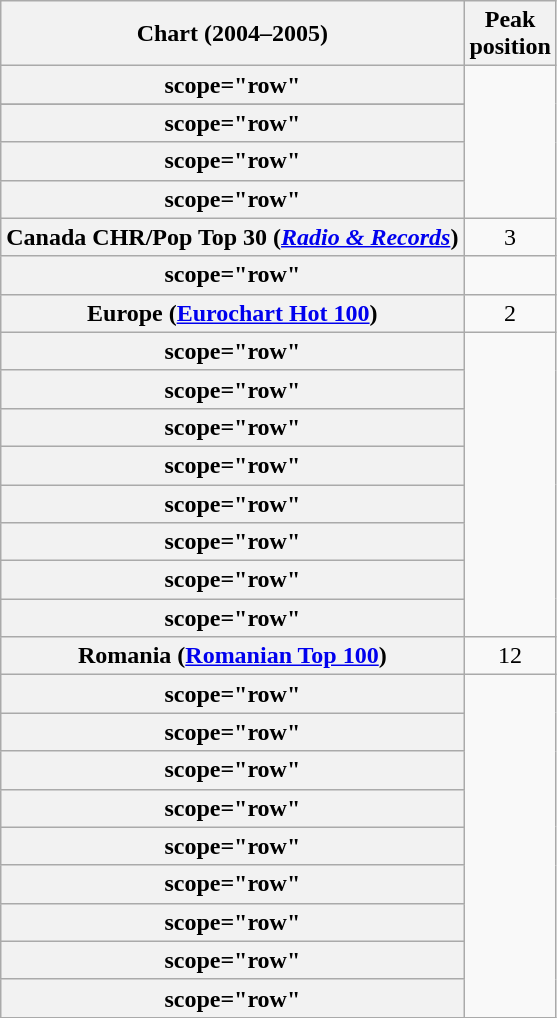<table class="wikitable sortable plainrowheaders" style="text-align:center">
<tr>
<th scope="col">Chart (2004–2005)</th>
<th scope="col">Peak<br>position</th>
</tr>
<tr>
<th>scope="row"</th>
</tr>
<tr>
</tr>
<tr>
<th>scope="row"</th>
</tr>
<tr>
<th>scope="row"</th>
</tr>
<tr>
<th>scope="row"</th>
</tr>
<tr>
<th scope="row">Canada CHR/Pop Top 30 (<em><a href='#'>Radio & Records</a></em>)</th>
<td>3</td>
</tr>
<tr>
<th>scope="row"</th>
</tr>
<tr>
<th scope="row">Europe (<a href='#'>Eurochart Hot 100</a>)</th>
<td>2</td>
</tr>
<tr>
<th>scope="row"</th>
</tr>
<tr>
<th>scope="row"</th>
</tr>
<tr>
<th>scope="row"</th>
</tr>
<tr>
<th>scope="row"</th>
</tr>
<tr>
<th>scope="row"</th>
</tr>
<tr>
<th>scope="row"</th>
</tr>
<tr>
<th>scope="row"</th>
</tr>
<tr>
<th>scope="row"</th>
</tr>
<tr>
<th scope="row">Romania (<a href='#'>Romanian Top 100</a>)</th>
<td>12</td>
</tr>
<tr>
<th>scope="row"</th>
</tr>
<tr>
<th>scope="row"</th>
</tr>
<tr>
<th>scope="row"</th>
</tr>
<tr>
<th>scope="row"</th>
</tr>
<tr>
<th>scope="row"</th>
</tr>
<tr>
<th>scope="row"</th>
</tr>
<tr>
<th>scope="row"</th>
</tr>
<tr>
<th>scope="row"</th>
</tr>
<tr>
<th>scope="row"</th>
</tr>
</table>
